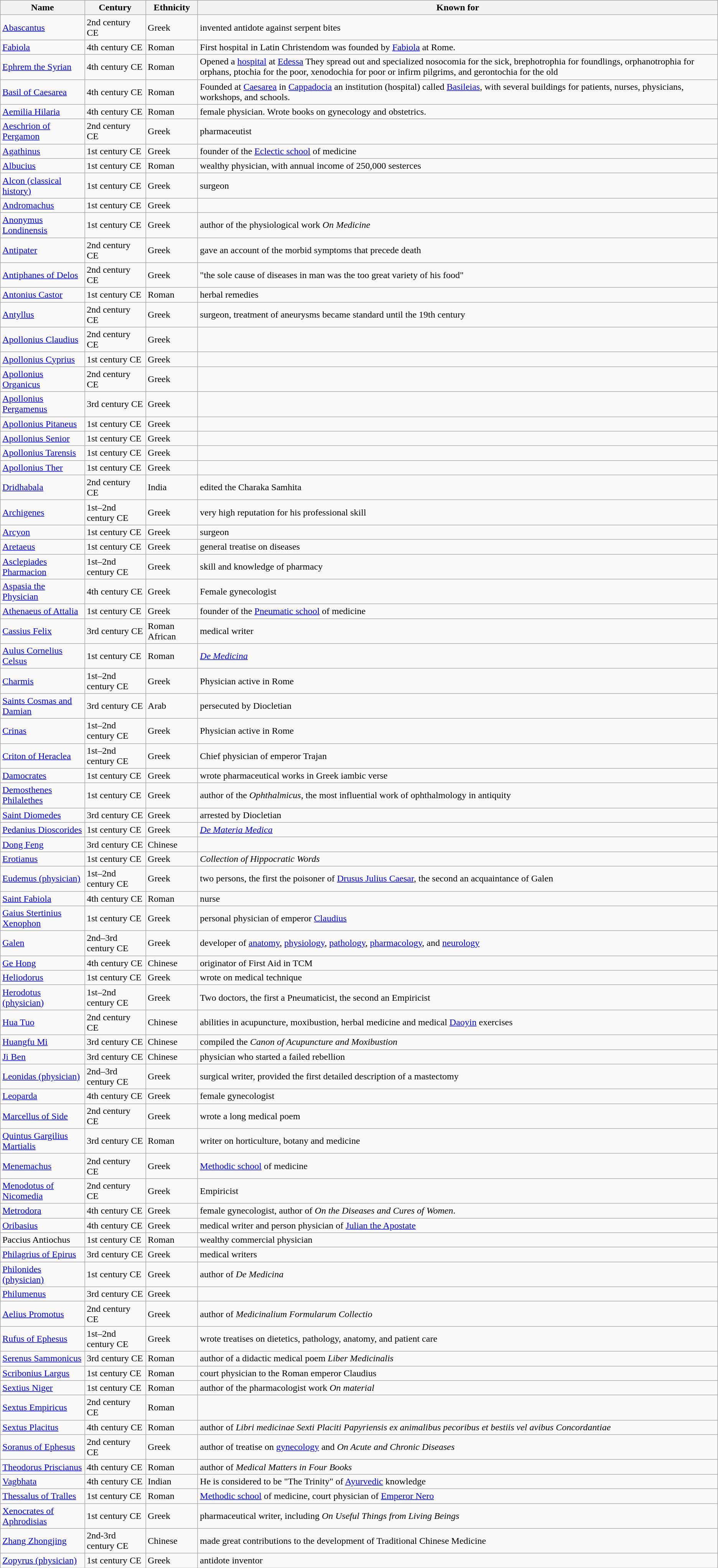<table class="wikitable sortable">
<tr>
<th>Name</th>
<th>Century</th>
<th>Ethnicity</th>
<th>Known for</th>
</tr>
<tr>
<td><a href='#'>Abascantus</a></td>
<td>2nd century CE</td>
<td>Greek</td>
<td>invented antidote against serpent bites</td>
</tr>
<tr>
<td><a href='#'>Fabiola</a></td>
<td>4th century CE</td>
<td>Roman</td>
<td>First hospital in Latin Christendom was founded by <a href='#'>Fabiola</a> at Rome.</td>
</tr>
<tr>
<td><a href='#'>Ephrem the Syrian</a></td>
<td>4th century CE</td>
<td>Roman</td>
<td>Opened a <a href='#'>hospital</a> at <a href='#'>Edessa</a> They spread out and specialized nosocomia for the sick, brephotrophia for foundlings, orphanotrophia for orphans, ptochia for the poor, xenodochia for poor or infirm pilgrims, and gerontochia for the old</td>
</tr>
<tr>
<td><a href='#'>Basil of Caesarea</a></td>
<td>4th century CE</td>
<td>Roman</td>
<td>Founded at <a href='#'>Caesarea</a> in <a href='#'>Cappadocia</a> an institution (hospital) called <a href='#'>Basileias</a>, with several buildings for patients, nurses, physicians, workshops, and schools.</td>
</tr>
<tr>
<td><a href='#'>Aemilia Hilaria</a></td>
<td>4th century CE</td>
<td>Roman</td>
<td>female physician. Wrote books on gynecology and obstetrics.</td>
</tr>
<tr>
<td><a href='#'>Aeschrion of Pergamon</a></td>
<td>2nd century CE</td>
<td>Greek</td>
<td>pharmaceutist</td>
</tr>
<tr>
<td><a href='#'>Agathinus</a></td>
<td>1st century CE</td>
<td>Greek</td>
<td>founder of the <a href='#'>Eclectic school</a> of medicine</td>
</tr>
<tr>
<td><a href='#'>Albucius</a></td>
<td>1st century CE</td>
<td>Roman</td>
<td>wealthy physician, with annual income of 250,000 sesterces</td>
</tr>
<tr>
<td><a href='#'>Alcon (classical history)</a></td>
<td>1st century CE</td>
<td>Greek</td>
<td>surgeon</td>
</tr>
<tr>
<td><a href='#'>Andromachus</a></td>
<td>1st century CE</td>
<td>Greek</td>
<td></td>
</tr>
<tr>
<td><a href='#'>Anonymus Londinensis</a></td>
<td>1st century CE</td>
<td>Greek</td>
<td>author of the physiological work <em>On Medicine</em></td>
</tr>
<tr>
<td><a href='#'>Antipater</a></td>
<td>2nd century CE</td>
<td>Greek</td>
<td>gave an account of the morbid symptoms that precede death</td>
</tr>
<tr>
<td><a href='#'>Antiphanes of Delos</a></td>
<td>2nd century CE</td>
<td>Greek</td>
<td>"the sole cause of diseases in man was the too great variety of his food"</td>
</tr>
<tr>
<td><a href='#'>Antonius Castor</a></td>
<td>1st century CE</td>
<td>Roman</td>
<td>herbal remedies</td>
</tr>
<tr>
<td><a href='#'>Antyllus</a></td>
<td>2nd century CE</td>
<td>Greek</td>
<td>surgeon, treatment of aneurysms became standard until the 19th century</td>
</tr>
<tr>
<td><a href='#'>Apollonius Claudius</a></td>
<td>2nd century CE</td>
<td>Greek</td>
<td></td>
</tr>
<tr>
<td><a href='#'>Apollonius Cyprius</a></td>
<td>1st century CE</td>
<td>Greek</td>
<td></td>
</tr>
<tr>
<td><a href='#'>Apollonius Organicus</a></td>
<td>2nd century CE</td>
<td>Greek</td>
<td></td>
</tr>
<tr>
<td><a href='#'>Apollonius Pergamenus</a></td>
<td>3rd century CE</td>
<td>Greek</td>
<td></td>
</tr>
<tr>
<td><a href='#'>Apollonius Pitaneus</a></td>
<td>1st century CE</td>
<td>Greek</td>
<td></td>
</tr>
<tr>
<td><a href='#'>Apollonius Senior</a></td>
<td>1st century CE</td>
<td>Greek</td>
<td></td>
</tr>
<tr>
<td><a href='#'>Apollonius Tarensis</a></td>
<td>1st century CE</td>
<td>Greek</td>
<td></td>
</tr>
<tr>
<td><a href='#'>Apollonius Ther</a></td>
<td>1st century CE</td>
<td>Greek</td>
<td></td>
</tr>
<tr>
<td><a href='#'>Dridhabala</a></td>
<td>2nd century CE</td>
<td>India</td>
<td>edited the Charaka Samhita</td>
</tr>
<tr>
<td><a href='#'>Archigenes</a></td>
<td>1st–2nd century CE</td>
<td>Greek</td>
<td>very high reputation for his professional skill</td>
</tr>
<tr>
<td><a href='#'>Arcyon</a></td>
<td>1st century CE</td>
<td>Greek</td>
<td>surgeon</td>
</tr>
<tr>
<td><a href='#'>Aretaeus</a></td>
<td>1st century CE</td>
<td>Greek</td>
<td>general treatise on diseases</td>
</tr>
<tr>
<td><a href='#'>Asclepiades Pharmacion</a></td>
<td>1st–2nd century CE</td>
<td>Greek</td>
<td>skill and knowledge of pharmacy</td>
</tr>
<tr>
<td><a href='#'>Aspasia the Physician</a></td>
<td>4th century CE</td>
<td>Greek</td>
<td>Female gynecologist</td>
</tr>
<tr>
<td><a href='#'>Athenaeus of Attalia</a></td>
<td>1st century CE</td>
<td>Greek</td>
<td>founder of the <a href='#'>Pneumatic school</a> of medicine</td>
</tr>
<tr>
<td><a href='#'>Cassius Felix</a></td>
<td>3rd century CE</td>
<td>Roman African</td>
<td>medical writer</td>
</tr>
<tr>
<td><a href='#'>Aulus Cornelius Celsus</a></td>
<td>1st century CE</td>
<td>Roman</td>
<td><em><a href='#'>De Medicina</a></em></td>
</tr>
<tr>
<td><a href='#'>Charmis</a></td>
<td>1st–2nd century CE</td>
<td>Greek</td>
<td>Physician active in Rome</td>
</tr>
<tr>
<td><a href='#'>Saints Cosmas and Damian</a></td>
<td>3rd century CE</td>
<td>Arab</td>
<td>persecuted by Diocletian</td>
</tr>
<tr>
<td><a href='#'>Crinas</a></td>
<td>1st–2nd century CE</td>
<td>Greek</td>
<td>Physician active in Rome</td>
</tr>
<tr>
<td><a href='#'>Criton of Heraclea</a></td>
<td>1st–2nd century CE</td>
<td>Greek</td>
<td>Chief physician of emperor Trajan</td>
</tr>
<tr>
<td><a href='#'>Damocrates</a></td>
<td>1st century CE</td>
<td>Greek</td>
<td>wrote pharmaceutical works in Greek iambic verse</td>
</tr>
<tr>
<td><a href='#'>Demosthenes Philalethes</a></td>
<td>1st century CE</td>
<td>Greek</td>
<td>author of the <em>Ophthalmicus</em>, the most influential work of ophthalmology in antiquity</td>
</tr>
<tr>
<td><a href='#'>Saint Diomedes</a></td>
<td>3rd century CE</td>
<td>Greek</td>
<td>arrested by Diocletian</td>
</tr>
<tr>
<td><a href='#'>Pedanius Dioscorides</a></td>
<td>1st century CE</td>
<td>Greek</td>
<td><em><a href='#'>De Materia Medica</a></em></td>
</tr>
<tr>
<td><a href='#'>Dong Feng</a></td>
<td>3rd century CE</td>
<td>Chinese</td>
<td></td>
</tr>
<tr>
<td><a href='#'>Erotianus</a></td>
<td>1st century CE</td>
<td>Greek</td>
<td><em>Collection of Hippocratic Words</em></td>
</tr>
<tr>
<td><a href='#'>Eudemus (physician)</a></td>
<td>1st–2nd century CE</td>
<td>Greek</td>
<td>two persons, the first the poisoner of <a href='#'>Drusus Julius Caesar</a>, the second an acquaintance of Galen</td>
</tr>
<tr>
<td><a href='#'>Saint Fabiola</a></td>
<td>4th century CE</td>
<td>Roman</td>
<td>nurse</td>
</tr>
<tr>
<td><a href='#'>Gaius Stertinius Xenophon</a></td>
<td>1st century CE</td>
<td>Greek</td>
<td>personal physician of emperor <a href='#'>Claudius</a></td>
</tr>
<tr>
<td><a href='#'>Galen</a></td>
<td>2nd–3rd century CE</td>
<td>Greek</td>
<td>developer of <a href='#'>anatomy</a>, <a href='#'>physiology</a>, <a href='#'>pathology</a>, <a href='#'>pharmacology</a>, and <a href='#'>neurology</a></td>
</tr>
<tr>
<td><a href='#'>Ge Hong</a></td>
<td>4th century CE</td>
<td>Chinese</td>
<td>originator of First Aid in TCM</td>
</tr>
<tr>
<td><a href='#'>Heliodorus</a></td>
<td>1st century CE</td>
<td>Greek</td>
<td>wrote on medical technique</td>
</tr>
<tr>
<td><a href='#'>Herodotus (physician)</a></td>
<td>1st–2nd century CE</td>
<td>Greek</td>
<td>Two doctors, the first a Pneumaticist, the second an Empiricist</td>
</tr>
<tr>
<td><a href='#'>Hua Tuo</a></td>
<td>2nd century CE</td>
<td>Chinese</td>
<td>abilities in acupuncture, moxibustion, herbal medicine and medical <a href='#'>Daoyin</a> exercises</td>
</tr>
<tr>
<td><a href='#'>Huangfu Mi</a></td>
<td>3rd century CE</td>
<td>Chinese</td>
<td>compiled the <em>Canon of Acupuncture and Moxibustion</em></td>
</tr>
<tr>
<td><a href='#'>Ji Ben</a></td>
<td>3rd century CE</td>
<td>Chinese</td>
<td>physician who started a failed rebellion</td>
</tr>
<tr>
<td><a href='#'>Leonidas (physician)</a></td>
<td>2nd–3rd century CE</td>
<td>Greek</td>
<td>surgical writer, provided the first detailed description of a mastectomy</td>
</tr>
<tr>
<td><a href='#'>Leoparda</a></td>
<td>4th century CE</td>
<td>Greek</td>
<td>female gynecologist</td>
</tr>
<tr>
<td><a href='#'>Marcellus of Side</a></td>
<td>2nd century CE</td>
<td>Greek</td>
<td>wrote a long medical poem</td>
</tr>
<tr>
<td><a href='#'>Quintus Gargilius Martialis</a></td>
<td>3rd century CE</td>
<td>Roman</td>
<td>writer on horticulture, botany and medicine</td>
</tr>
<tr>
<td><a href='#'>Menemachus</a></td>
<td>2nd century CE</td>
<td>Greek</td>
<td><a href='#'>Methodic school</a> of medicine</td>
</tr>
<tr>
<td><a href='#'>Menodotus of Nicomedia</a></td>
<td>2nd century CE</td>
<td>Greek</td>
<td>Empiricist</td>
</tr>
<tr>
<td><a href='#'>Metrodora</a></td>
<td>4th century CE</td>
<td>Greek</td>
<td>female gynecologist, author of <em>On the Diseases and Cures of Women</em>.</td>
</tr>
<tr>
<td><a href='#'>Oribasius</a></td>
<td>4th century CE</td>
<td>Greek</td>
<td>medical writer and person physician of <a href='#'>Julian the Apostate</a></td>
</tr>
<tr>
<td>Paccius Antiochus</td>
<td>1st century CE</td>
<td>Roman</td>
<td>wealthy commercial physician</td>
</tr>
<tr>
<td><a href='#'>Philagrius of Epirus</a></td>
<td>3rd century CE</td>
<td>Greek</td>
<td>medical writers</td>
</tr>
<tr>
<td><a href='#'>Philonides (physician)</a></td>
<td>1st century CE</td>
<td>Greek</td>
<td>author of <em>De Medicina</em></td>
</tr>
<tr>
<td><a href='#'>Philumenus</a></td>
<td>3rd century CE</td>
<td>Greek</td>
<td></td>
</tr>
<tr>
<td><a href='#'>Aelius Promotus</a></td>
<td>2nd century CE</td>
<td>Greek</td>
<td>author of <em>Medicinalium Formularum Collectio</em></td>
</tr>
<tr>
<td><a href='#'>Rufus of Ephesus</a></td>
<td>1st–2nd century CE</td>
<td>Greek</td>
<td>wrote treatises on dietetics, pathology, anatomy, and patient care</td>
</tr>
<tr>
<td><a href='#'>Serenus Sammonicus</a></td>
<td>3rd century CE</td>
<td>Roman</td>
<td>author of a didactic medical poem <em>Liber Medicinalis</em></td>
</tr>
<tr>
<td><a href='#'>Scribonius Largus</a></td>
<td>1st century CE</td>
<td>Roman</td>
<td>court physician to the Roman emperor Claudius</td>
</tr>
<tr>
<td><a href='#'>Sextius Niger</a></td>
<td>1st century CE</td>
<td>Roman</td>
<td>author of the pharmacologist work <em>On material</em></td>
</tr>
<tr>
<td><a href='#'>Sextus Empiricus</a></td>
<td>2nd century CE</td>
<td>Roman</td>
<td></td>
</tr>
<tr>
<td><a href='#'>Sextus Placitus</a></td>
<td>4th century CE</td>
<td>Roman</td>
<td>author of <em>Libri medicinae Sexti Placiti Papyriensis ex animalibus pecoribus et bestiis vel avibus Concordantiae</em></td>
</tr>
<tr>
<td><a href='#'>Soranus of Ephesus</a></td>
<td>2nd century CE</td>
<td>Greek</td>
<td>author of treatise on <a href='#'>gynecology</a> and <em>On Acute and Chronic Diseases</em></td>
</tr>
<tr>
<td><a href='#'>Theodorus Priscianus</a></td>
<td>4th century CE</td>
<td>Roman</td>
<td>author of <em>Medical Matters in Four Books</em></td>
</tr>
<tr>
<td><a href='#'>Vagbhata</a></td>
<td>4th century CE</td>
<td>Indian</td>
<td>He is considered to be "The Trinity" of <a href='#'>Ayurvedic</a> knowledge</td>
</tr>
<tr>
<td><a href='#'>Thessalus of Tralles</a></td>
<td>1st century CE</td>
<td>Roman</td>
<td><a href='#'>Methodic school</a> of medicine, court physician of <a href='#'>Emperor Nero</a></td>
</tr>
<tr>
<td><a href='#'>Xenocrates of Aphrodisias</a></td>
<td>1st century CE</td>
<td>Greek</td>
<td>pharmaceutical writer, including <em>On Useful Things from Living Beings</em></td>
</tr>
<tr>
<td><a href='#'>Zhang Zhongjing</a></td>
<td>2nd-3rd century CE</td>
<td>Chinese</td>
<td>made great contributions to the development of Traditional Chinese Medicine</td>
</tr>
<tr>
<td><a href='#'>Zopyrus (physician)</a></td>
<td>1st century CE</td>
<td>Greek</td>
<td>antidote inventor</td>
</tr>
</table>
